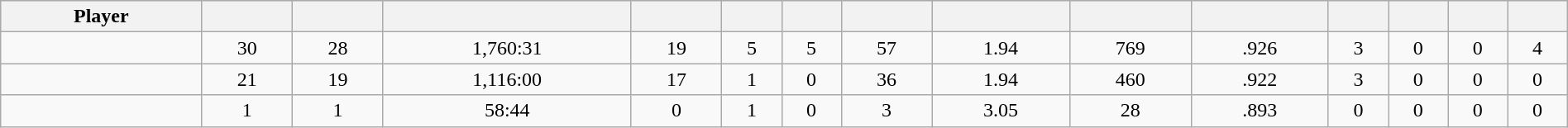<table class="wikitable sortable" style="width:100%;">
<tr style="text-align:center; background:#ddd;">
<th>Player</th>
<th></th>
<th></th>
<th></th>
<th></th>
<th></th>
<th></th>
<th></th>
<th></th>
<th></th>
<th></th>
<th></th>
<th></th>
<th></th>
<th></th>
</tr>
<tr align=center>
<td></td>
<td>30</td>
<td>28</td>
<td>1,760:31</td>
<td>19</td>
<td>5</td>
<td>5</td>
<td>57</td>
<td>1.94</td>
<td>769</td>
<td>.926</td>
<td>3</td>
<td>0</td>
<td>0</td>
<td>4</td>
</tr>
<tr align=center>
<td></td>
<td>21</td>
<td>19</td>
<td>1,116:00</td>
<td>17</td>
<td>1</td>
<td>0</td>
<td>36</td>
<td>1.94</td>
<td>460</td>
<td>.922</td>
<td>3</td>
<td>0</td>
<td>0</td>
<td>0</td>
</tr>
<tr align=center>
<td></td>
<td>1</td>
<td>1</td>
<td>58:44</td>
<td>0</td>
<td>1</td>
<td>0</td>
<td>3</td>
<td>3.05</td>
<td>28</td>
<td>.893</td>
<td>0</td>
<td>0</td>
<td>0</td>
<td>0</td>
</tr>
</table>
